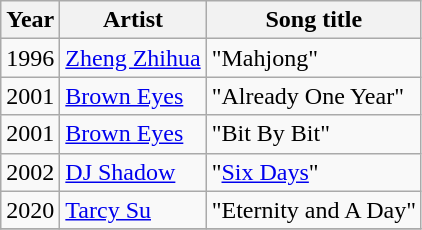<table class="wikitable sortable">
<tr>
<th>Year</th>
<th>Artist</th>
<th>Song title</th>
</tr>
<tr>
<td>1996</td>
<td><a href='#'>Zheng Zhihua</a></td>
<td>"Mahjong"</td>
</tr>
<tr>
<td>2001</td>
<td><a href='#'>Brown Eyes</a></td>
<td>"Already One Year"</td>
</tr>
<tr>
<td>2001</td>
<td><a href='#'>Brown Eyes</a></td>
<td>"Bit By Bit"</td>
</tr>
<tr>
<td>2002</td>
<td><a href='#'>DJ Shadow</a></td>
<td>"<a href='#'>Six Days</a>"</td>
</tr>
<tr>
<td>2020</td>
<td><a href='#'>Tarcy Su</a></td>
<td>"Eternity and A Day"</td>
</tr>
<tr>
</tr>
</table>
